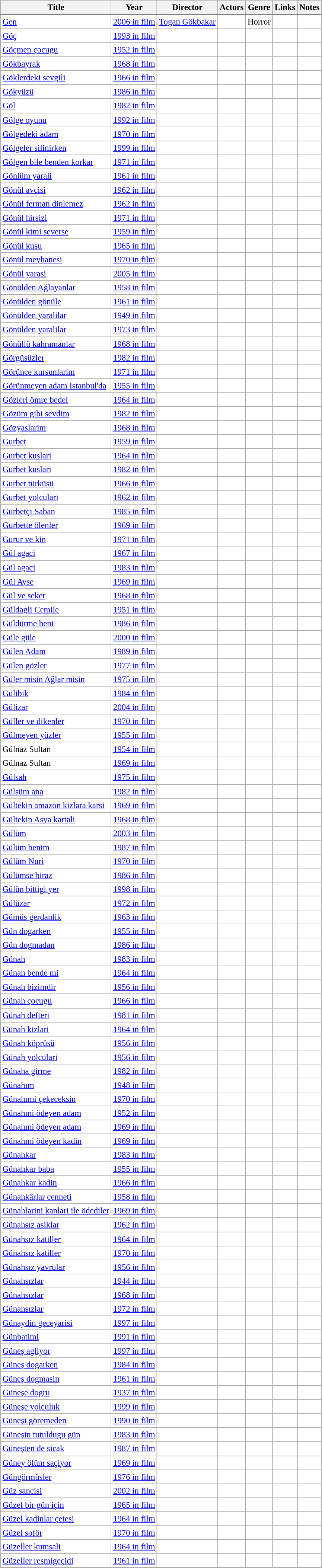<table class="sortable wikitable" align=left border=1 cellpadding=6 cellspacing=0 style="margin: 0 0 0 1em; background: #ffffff; border: 1px #aaaaaa solid; border-collapse: collapse; text-align:left; font-size: 95%;">
<tr style="text-align:center; background: #efefef; border-bottom:2px solid gray;">
<th>Title</th>
<th>Year</th>
<th>Director</th>
<th>Actors</th>
<th>Genre</th>
<th>Links</th>
<th>Notes</th>
</tr>
<tr>
<td><a href='#'>Gen</a></td>
<td><a href='#'>2006 in film</a></td>
<td><a href='#'>Togan Gökbakar</a></td>
<td></td>
<td>Horror</td>
<td></td>
<td></td>
</tr>
<tr>
<td><a href='#'>Göç</a></td>
<td><a href='#'>1993 in film</a></td>
<td></td>
<td></td>
<td></td>
<td></td>
<td></td>
</tr>
<tr>
<td><a href='#'>Göçmen çocugu</a></td>
<td><a href='#'>1952 in film</a></td>
<td></td>
<td></td>
<td></td>
<td></td>
<td></td>
</tr>
<tr>
<td><a href='#'>Gökbayrak</a></td>
<td><a href='#'>1968 in film</a></td>
<td></td>
<td></td>
<td></td>
<td></td>
<td></td>
</tr>
<tr>
<td><a href='#'>Göklerdeki sevgili</a></td>
<td><a href='#'>1966 in film</a></td>
<td></td>
<td></td>
<td></td>
<td></td>
<td></td>
</tr>
<tr>
<td><a href='#'>Gökyüzü</a></td>
<td><a href='#'>1986 in film</a></td>
<td></td>
<td></td>
<td></td>
<td></td>
<td></td>
</tr>
<tr>
<td><a href='#'>Göl</a></td>
<td><a href='#'>1982 in film</a></td>
<td></td>
<td></td>
<td></td>
<td></td>
<td></td>
</tr>
<tr>
<td><a href='#'>Gölge oyunu</a></td>
<td><a href='#'>1992 in film</a></td>
<td></td>
<td></td>
<td></td>
<td></td>
<td></td>
</tr>
<tr>
<td><a href='#'>Gölgedeki adam</a></td>
<td><a href='#'>1970 in film</a></td>
<td></td>
<td></td>
<td></td>
<td></td>
<td></td>
</tr>
<tr>
<td><a href='#'>Gölgeler silinirken</a></td>
<td><a href='#'>1999 in film</a></td>
<td></td>
<td></td>
<td></td>
<td></td>
<td></td>
</tr>
<tr>
<td><a href='#'>Gölgen bile benden korkar</a></td>
<td><a href='#'>1971 in film</a></td>
<td></td>
<td></td>
<td></td>
<td></td>
<td></td>
</tr>
<tr>
<td><a href='#'>Gönlüm yarali</a></td>
<td><a href='#'>1961 in film</a></td>
<td></td>
<td></td>
<td></td>
<td></td>
<td></td>
</tr>
<tr>
<td><a href='#'>Gönül avcisi</a></td>
<td><a href='#'>1962 in film</a></td>
<td></td>
<td></td>
<td></td>
<td></td>
<td></td>
</tr>
<tr>
<td><a href='#'>Gönül ferman dinlemez</a></td>
<td><a href='#'>1962 in film</a></td>
<td></td>
<td></td>
<td></td>
<td></td>
<td></td>
</tr>
<tr>
<td><a href='#'>Gönül hirsizi</a></td>
<td><a href='#'>1971 in film</a></td>
<td></td>
<td></td>
<td></td>
<td></td>
<td></td>
</tr>
<tr>
<td><a href='#'>Gönül kimi severse</a></td>
<td><a href='#'>1959 in film</a></td>
<td></td>
<td></td>
<td></td>
<td></td>
<td></td>
</tr>
<tr>
<td><a href='#'>Gönül kusu</a></td>
<td><a href='#'>1965 in film</a></td>
<td></td>
<td></td>
<td></td>
<td></td>
<td></td>
</tr>
<tr>
<td><a href='#'>Gönül meyhanesi</a></td>
<td><a href='#'>1970 in film</a></td>
<td></td>
<td></td>
<td></td>
<td></td>
<td></td>
</tr>
<tr>
<td><a href='#'>Gönül yarasi</a></td>
<td><a href='#'>2005 in film</a></td>
<td></td>
<td></td>
<td></td>
<td></td>
<td></td>
</tr>
<tr>
<td><a href='#'>Gönülden Ağlayanlar</a></td>
<td><a href='#'>1958 in film</a></td>
<td></td>
<td></td>
<td></td>
<td></td>
<td></td>
</tr>
<tr>
<td><a href='#'>Gönülden gönüle</a></td>
<td><a href='#'>1961 in film</a></td>
<td></td>
<td></td>
<td></td>
<td></td>
<td></td>
</tr>
<tr>
<td><a href='#'>Gönülden yaralilar</a></td>
<td><a href='#'>1949 in film</a></td>
<td></td>
<td></td>
<td></td>
<td></td>
<td></td>
</tr>
<tr>
<td><a href='#'>Gönülden yaralilar</a></td>
<td><a href='#'>1973 in film</a></td>
<td></td>
<td></td>
<td></td>
<td></td>
<td></td>
</tr>
<tr>
<td><a href='#'>Gönüllü kahramanlar</a></td>
<td><a href='#'>1968 in film</a></td>
<td></td>
<td></td>
<td></td>
<td></td>
<td></td>
</tr>
<tr>
<td><a href='#'>Görgüsüzler</a></td>
<td><a href='#'>1982 in film</a></td>
<td></td>
<td></td>
<td></td>
<td></td>
<td></td>
</tr>
<tr>
<td><a href='#'>Görünce kursunlarim</a></td>
<td><a href='#'>1971 in film</a></td>
<td></td>
<td></td>
<td></td>
<td></td>
<td></td>
</tr>
<tr>
<td><a href='#'>Görünmeyen adam Istanbul'da</a></td>
<td><a href='#'>1955 in film</a></td>
<td></td>
<td></td>
<td></td>
<td></td>
<td></td>
</tr>
<tr>
<td><a href='#'>Gözleri ömre bedel</a></td>
<td><a href='#'>1964 in film</a></td>
<td></td>
<td></td>
<td></td>
<td></td>
<td></td>
</tr>
<tr>
<td><a href='#'>Gözüm gibi sevdim</a></td>
<td><a href='#'>1982 in film</a></td>
<td></td>
<td></td>
<td></td>
<td></td>
<td></td>
</tr>
<tr>
<td><a href='#'>Gözyaslarim</a></td>
<td><a href='#'>1968 in film</a></td>
<td></td>
<td></td>
<td></td>
<td></td>
<td></td>
</tr>
<tr>
<td><a href='#'>Gurbet</a></td>
<td><a href='#'>1959 in film</a></td>
<td></td>
<td></td>
<td></td>
<td></td>
<td></td>
</tr>
<tr>
<td><a href='#'>Gurbet kuslari</a></td>
<td><a href='#'>1964 in film</a></td>
<td></td>
<td></td>
<td></td>
<td></td>
<td></td>
</tr>
<tr>
<td><a href='#'>Gurbet kuslari</a></td>
<td><a href='#'>1982 in film</a></td>
<td></td>
<td></td>
<td></td>
<td></td>
<td></td>
</tr>
<tr>
<td><a href='#'>Gurbet türküsü</a></td>
<td><a href='#'>1966 in film</a></td>
<td></td>
<td></td>
<td></td>
<td></td>
<td></td>
</tr>
<tr>
<td><a href='#'>Gurbet yolculari</a></td>
<td><a href='#'>1962 in film</a></td>
<td></td>
<td></td>
<td></td>
<td></td>
<td></td>
</tr>
<tr>
<td><a href='#'>Gurbetçi Saban</a></td>
<td><a href='#'>1985 in film</a></td>
<td></td>
<td></td>
<td></td>
<td></td>
<td></td>
</tr>
<tr>
<td><a href='#'>Gurbette ölenler</a></td>
<td><a href='#'>1969 in film</a></td>
<td></td>
<td></td>
<td></td>
<td></td>
<td></td>
</tr>
<tr>
<td><a href='#'>Gurur ve kin</a></td>
<td><a href='#'>1971 in film</a></td>
<td></td>
<td></td>
<td></td>
<td></td>
<td></td>
</tr>
<tr>
<td><a href='#'>Gül agaci</a></td>
<td><a href='#'>1967 in film</a></td>
<td></td>
<td></td>
<td></td>
<td></td>
<td></td>
</tr>
<tr>
<td><a href='#'>Gül agaci</a></td>
<td><a href='#'>1983 in film</a></td>
<td></td>
<td></td>
<td></td>
<td></td>
<td></td>
</tr>
<tr>
<td><a href='#'>Gül Ayse</a></td>
<td><a href='#'>1969 in film</a></td>
<td></td>
<td></td>
<td></td>
<td></td>
<td></td>
</tr>
<tr>
<td><a href='#'>Gül ve seker</a></td>
<td><a href='#'>1968 in film</a></td>
<td></td>
<td></td>
<td></td>
<td></td>
<td></td>
</tr>
<tr>
<td><a href='#'>Güldagli Cemile</a></td>
<td><a href='#'>1951 in film</a></td>
<td></td>
<td></td>
<td></td>
<td></td>
<td></td>
</tr>
<tr>
<td><a href='#'>Güldürme beni</a></td>
<td><a href='#'>1986 in film</a></td>
<td></td>
<td></td>
<td></td>
<td></td>
<td></td>
</tr>
<tr>
<td><a href='#'>Güle güle</a></td>
<td><a href='#'>2000 in film</a></td>
<td></td>
<td></td>
<td></td>
<td></td>
<td></td>
</tr>
<tr>
<td><a href='#'>Gülen Adam</a></td>
<td><a href='#'>1989 in film</a></td>
<td></td>
<td></td>
<td></td>
<td></td>
<td></td>
</tr>
<tr>
<td><a href='#'>Gülen gözler</a></td>
<td><a href='#'>1977 in film</a></td>
<td></td>
<td></td>
<td></td>
<td></td>
<td></td>
</tr>
<tr>
<td><a href='#'>Güler misin Ağlar misin</a></td>
<td><a href='#'>1975 in film</a></td>
<td></td>
<td></td>
<td></td>
<td></td>
<td></td>
</tr>
<tr>
<td><a href='#'>Gülibik</a></td>
<td><a href='#'>1984 in film</a></td>
<td></td>
<td></td>
<td></td>
<td></td>
<td></td>
</tr>
<tr>
<td><a href='#'>Gülizar</a></td>
<td><a href='#'>2004 in film</a></td>
<td></td>
<td></td>
<td></td>
<td></td>
<td></td>
</tr>
<tr>
<td><a href='#'>Güller ve dikenler</a></td>
<td><a href='#'>1970 in film</a></td>
<td></td>
<td></td>
<td></td>
<td></td>
<td></td>
</tr>
<tr>
<td><a href='#'>Gülmeyen yüzler</a></td>
<td><a href='#'>1955 in film</a></td>
<td></td>
<td></td>
<td></td>
<td></td>
<td></td>
</tr>
<tr>
<td>Gülnaz Sultan</td>
<td><a href='#'>1954 in film</a></td>
<td></td>
<td></td>
<td></td>
<td></td>
<td></td>
</tr>
<tr>
<td>Gülnaz Sultan</td>
<td><a href='#'>1969 in film</a></td>
<td></td>
<td></td>
<td></td>
<td></td>
<td></td>
</tr>
<tr>
<td><a href='#'>Gülsah</a></td>
<td><a href='#'>1975 in film</a></td>
<td></td>
<td></td>
<td></td>
<td></td>
<td></td>
</tr>
<tr>
<td><a href='#'>Gülsüm ana</a></td>
<td><a href='#'>1982 in film</a></td>
<td></td>
<td></td>
<td></td>
<td></td>
<td></td>
</tr>
<tr>
<td><a href='#'>Gültekin amazon kizlara karsi</a></td>
<td><a href='#'>1969 in film</a></td>
<td></td>
<td></td>
<td></td>
<td></td>
<td></td>
</tr>
<tr>
<td><a href='#'>Gültekin Asya kartali</a></td>
<td><a href='#'>1968 in film</a></td>
<td></td>
<td></td>
<td></td>
<td></td>
<td></td>
</tr>
<tr>
<td><a href='#'>Gülüm</a></td>
<td><a href='#'>2003 in film</a></td>
<td></td>
<td></td>
<td></td>
<td></td>
<td></td>
</tr>
<tr>
<td><a href='#'>Gülüm benim</a></td>
<td><a href='#'>1987 in film</a></td>
<td></td>
<td></td>
<td></td>
<td></td>
<td></td>
</tr>
<tr>
<td><a href='#'>Gülüm Nuri</a></td>
<td><a href='#'>1970 in film</a></td>
<td></td>
<td></td>
<td></td>
<td></td>
<td></td>
</tr>
<tr>
<td><a href='#'>Gülümse biraz</a></td>
<td><a href='#'>1986 in film</a></td>
<td></td>
<td></td>
<td></td>
<td></td>
<td></td>
</tr>
<tr>
<td><a href='#'>Gülün bittigi yer</a></td>
<td><a href='#'>1998 in film</a></td>
<td></td>
<td></td>
<td></td>
<td></td>
<td></td>
</tr>
<tr>
<td><a href='#'>Gülüzar</a></td>
<td><a href='#'>1972 in film</a></td>
<td></td>
<td></td>
<td></td>
<td></td>
<td></td>
</tr>
<tr>
<td><a href='#'>Gümüs gerdanlik</a></td>
<td><a href='#'>1963 in film</a></td>
<td></td>
<td></td>
<td></td>
<td></td>
<td></td>
</tr>
<tr>
<td><a href='#'>Gün dogarken</a></td>
<td><a href='#'>1955 in film</a></td>
<td></td>
<td></td>
<td></td>
<td></td>
<td></td>
</tr>
<tr>
<td><a href='#'>Gün dogmadan</a></td>
<td><a href='#'>1986 in film</a></td>
<td></td>
<td></td>
<td></td>
<td></td>
<td></td>
</tr>
<tr>
<td><a href='#'>Günah</a></td>
<td><a href='#'>1983 in film</a></td>
<td></td>
<td></td>
<td></td>
<td></td>
<td></td>
</tr>
<tr>
<td><a href='#'>Günah bende mi</a></td>
<td><a href='#'>1964 in film</a></td>
<td></td>
<td></td>
<td></td>
<td></td>
<td></td>
</tr>
<tr>
<td><a href='#'>Günah bizimdir</a></td>
<td><a href='#'>1956 in film</a></td>
<td></td>
<td></td>
<td></td>
<td></td>
<td></td>
</tr>
<tr>
<td><a href='#'>Günah çocugu</a></td>
<td><a href='#'>1966 in film</a></td>
<td></td>
<td></td>
<td></td>
<td></td>
<td></td>
</tr>
<tr>
<td><a href='#'>Günah defteri</a></td>
<td><a href='#'>1981 in film</a></td>
<td></td>
<td></td>
<td></td>
<td></td>
<td></td>
</tr>
<tr>
<td><a href='#'>Günah kizlari</a></td>
<td><a href='#'>1964 in film</a></td>
<td></td>
<td></td>
<td></td>
<td></td>
<td></td>
</tr>
<tr>
<td><a href='#'>Günah köprüsü</a></td>
<td><a href='#'>1956 in film</a></td>
<td></td>
<td></td>
<td></td>
<td></td>
<td></td>
</tr>
<tr>
<td><a href='#'>Günah yolculari</a></td>
<td><a href='#'>1956 in film</a></td>
<td></td>
<td></td>
<td></td>
<td></td>
<td></td>
</tr>
<tr>
<td><a href='#'>Günaha girme</a></td>
<td><a href='#'>1982 in film</a></td>
<td></td>
<td></td>
<td></td>
<td></td>
<td></td>
</tr>
<tr>
<td><a href='#'>Günahım</a></td>
<td><a href='#'>1948 in film</a></td>
<td></td>
<td></td>
<td></td>
<td></td>
<td></td>
</tr>
<tr>
<td><a href='#'>Günahımi çekeceksin</a></td>
<td><a href='#'>1970 in film</a></td>
<td></td>
<td></td>
<td></td>
<td></td>
<td></td>
</tr>
<tr>
<td><a href='#'>Günahıni ödeyen adam</a></td>
<td><a href='#'>1952 in film</a></td>
<td></td>
<td></td>
<td></td>
<td></td>
<td></td>
</tr>
<tr>
<td><a href='#'>Günahıni ödeyen adam</a></td>
<td><a href='#'>1969 in film</a></td>
<td></td>
<td></td>
<td></td>
<td></td>
<td></td>
</tr>
<tr>
<td><a href='#'>Günahıni ödeyen kadin</a></td>
<td><a href='#'>1969 in film</a></td>
<td></td>
<td></td>
<td></td>
<td></td>
<td></td>
</tr>
<tr>
<td><a href='#'>Günahkar</a></td>
<td><a href='#'>1983 in film</a></td>
<td></td>
<td></td>
<td></td>
<td></td>
<td></td>
</tr>
<tr>
<td><a href='#'>Günahkar baba</a></td>
<td><a href='#'>1955 in film</a></td>
<td></td>
<td></td>
<td></td>
<td></td>
<td></td>
</tr>
<tr>
<td><a href='#'>Günahkar kadin</a></td>
<td><a href='#'>1966 in film</a></td>
<td></td>
<td></td>
<td></td>
<td></td>
<td></td>
</tr>
<tr>
<td><a href='#'>Günahkârlar cenneti</a></td>
<td><a href='#'>1958 in film</a></td>
<td></td>
<td></td>
<td></td>
<td></td>
<td></td>
</tr>
<tr>
<td><a href='#'>Günahlarini kanlari ile ödediler</a></td>
<td><a href='#'>1969 in film</a></td>
<td></td>
<td></td>
<td></td>
<td></td>
<td></td>
</tr>
<tr>
<td><a href='#'>Günahsız asiklar</a></td>
<td><a href='#'>1962 in film</a></td>
<td></td>
<td></td>
<td></td>
<td></td>
<td></td>
</tr>
<tr>
<td><a href='#'>Günahsız katiller</a></td>
<td><a href='#'>1964 in film</a></td>
<td></td>
<td></td>
<td></td>
<td></td>
<td></td>
</tr>
<tr>
<td><a href='#'>Günahsız katiller</a></td>
<td><a href='#'>1970 in film</a></td>
<td></td>
<td></td>
<td></td>
<td></td>
<td></td>
</tr>
<tr>
<td><a href='#'>Günahsız yavrular</a></td>
<td><a href='#'>1956 in film</a></td>
<td></td>
<td></td>
<td></td>
<td></td>
<td></td>
</tr>
<tr>
<td><a href='#'>Günahsızlar</a></td>
<td><a href='#'>1944 in film</a></td>
<td></td>
<td></td>
<td></td>
<td></td>
<td></td>
</tr>
<tr>
<td><a href='#'>Günahsızlar</a></td>
<td><a href='#'>1968 in film</a></td>
<td></td>
<td></td>
<td></td>
<td></td>
<td></td>
</tr>
<tr>
<td><a href='#'>Günahsızlar</a></td>
<td><a href='#'>1972 in film</a></td>
<td></td>
<td></td>
<td></td>
<td></td>
<td></td>
</tr>
<tr>
<td><a href='#'>Günaydin geceyarisi</a></td>
<td><a href='#'>1997 in film</a></td>
<td></td>
<td></td>
<td></td>
<td></td>
<td></td>
</tr>
<tr>
<td><a href='#'>Günbatimi</a></td>
<td><a href='#'>1991 in film</a></td>
<td></td>
<td></td>
<td></td>
<td></td>
<td></td>
</tr>
<tr>
<td><a href='#'>Güneş agliyor</a></td>
<td><a href='#'>1997 in film</a></td>
<td></td>
<td></td>
<td></td>
<td></td>
<td></td>
</tr>
<tr>
<td><a href='#'>Güneş dogarken</a></td>
<td><a href='#'>1984 in film</a></td>
<td></td>
<td></td>
<td></td>
<td></td>
<td></td>
</tr>
<tr>
<td><a href='#'>Güneş dogmasin</a></td>
<td><a href='#'>1961 in film</a></td>
<td></td>
<td></td>
<td></td>
<td></td>
<td></td>
</tr>
<tr>
<td><a href='#'>Güneşe dogru</a></td>
<td><a href='#'>1937 in film</a></td>
<td></td>
<td></td>
<td></td>
<td></td>
<td></td>
</tr>
<tr>
<td><a href='#'>Güneşe yolculuk</a></td>
<td><a href='#'>1999 in film</a></td>
<td></td>
<td></td>
<td></td>
<td></td>
<td></td>
</tr>
<tr>
<td><a href='#'>Güneşi göremeden</a></td>
<td><a href='#'>1990 in film</a></td>
<td></td>
<td></td>
<td></td>
<td></td>
<td></td>
</tr>
<tr>
<td><a href='#'>Güneşin tutuldugu gün</a></td>
<td><a href='#'>1983 in film</a></td>
<td></td>
<td></td>
<td></td>
<td></td>
<td></td>
</tr>
<tr>
<td><a href='#'>Güneşten de sicak</a></td>
<td><a href='#'>1987 in film</a></td>
<td></td>
<td></td>
<td></td>
<td></td>
<td></td>
</tr>
<tr>
<td><a href='#'>Güney ölüm saçiyor</a></td>
<td><a href='#'>1969 in film</a></td>
<td></td>
<td></td>
<td></td>
<td></td>
<td></td>
</tr>
<tr>
<td><a href='#'>Güngörmüsler</a></td>
<td><a href='#'>1976 in film</a></td>
<td></td>
<td></td>
<td></td>
<td></td>
<td></td>
</tr>
<tr>
<td><a href='#'>Güz sancisi</a></td>
<td><a href='#'>2002 in film</a></td>
<td></td>
<td></td>
<td></td>
<td></td>
<td></td>
</tr>
<tr>
<td><a href='#'>Güzel bir gün için</a></td>
<td><a href='#'>1965 in film</a></td>
<td></td>
<td></td>
<td></td>
<td></td>
<td></td>
</tr>
<tr>
<td><a href='#'>Güzel kadinlar çetesi</a></td>
<td><a href='#'>1964 in film</a></td>
<td></td>
<td></td>
<td></td>
<td></td>
<td></td>
</tr>
<tr>
<td><a href='#'>Güzel soför</a></td>
<td><a href='#'>1970 in film</a></td>
<td></td>
<td></td>
<td></td>
<td></td>
<td></td>
</tr>
<tr>
<td><a href='#'>Güzeller kumsali</a></td>
<td><a href='#'>1964 in film</a></td>
<td></td>
<td></td>
<td></td>
<td></td>
<td></td>
</tr>
<tr>
<td><a href='#'>Güzeller resmigeçidi</a></td>
<td><a href='#'>1961 in film</a></td>
<td></td>
<td></td>
<td></td>
<td></td>
<td></td>
</tr>
<tr>
</tr>
</table>
